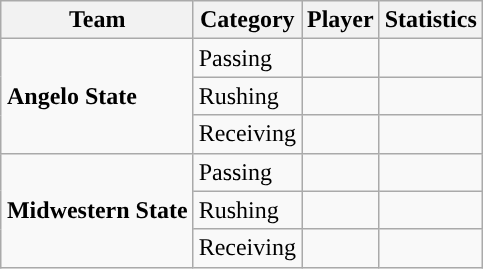<table class="wikitable" style="float: right;">
<tr>
<th>Team</th>
<th>Category</th>
<th>Player</th>
<th>Statistics</th>
</tr>
<tr>
<td rowspan=3><strong>Angelo State</strong></td>
<td>Passing</td>
<td></td>
<td></td>
</tr>
<tr>
<td>Rushing</td>
<td></td>
<td></td>
</tr>
<tr>
<td>Receiving</td>
<td></td>
<td></td>
</tr>
<tr>
<td rowspan=3><strong>Midwestern State</strong></td>
<td>Passing</td>
<td></td>
<td></td>
</tr>
<tr>
<td>Rushing</td>
<td></td>
<td></td>
</tr>
<tr>
<td>Receiving</td>
<td></td>
<td></td>
</tr>
</table>
